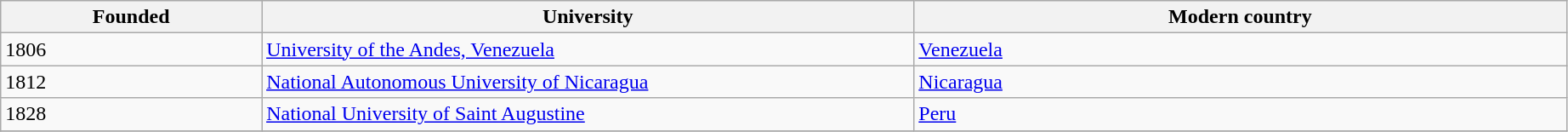<table class="wikitable sortable">
<tr>
<th width="10%">Founded</th>
<th width="25%">University</th>
<th width="25%">Modern country</th>
</tr>
<tr>
<td>1806</td>
<td><a href='#'>University of the Andes, Venezuela</a></td>
<td><a href='#'>Venezuela</a></td>
</tr>
<tr>
<td>1812</td>
<td><a href='#'>National Autonomous University of Nicaragua</a></td>
<td><a href='#'>Nicaragua</a></td>
</tr>
<tr>
<td>1828</td>
<td><a href='#'>National University of Saint Augustine</a></td>
<td><a href='#'>Peru</a></td>
</tr>
<tr>
</tr>
</table>
